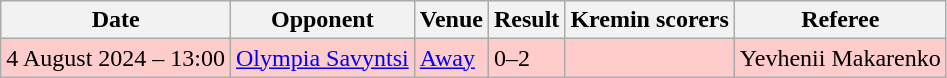<table class="wikitable" style="text-align:left">
<tr>
<th>Date</th>
<th>Opponent</th>
<th>Venue</th>
<th>Result</th>
<th>Kremin scorers</th>
<th>Referee</th>
</tr>
<tr style="background:#ffcccc">
<td>4 August 2024 – 13:00</td>
<td><a href='#'>Olympia Savyntsi</a></td>
<td><a href='#'>Away</a></td>
<td>0–2</td>
<td></td>
<td>Yevhenii Makarenko</td>
</tr>
</table>
